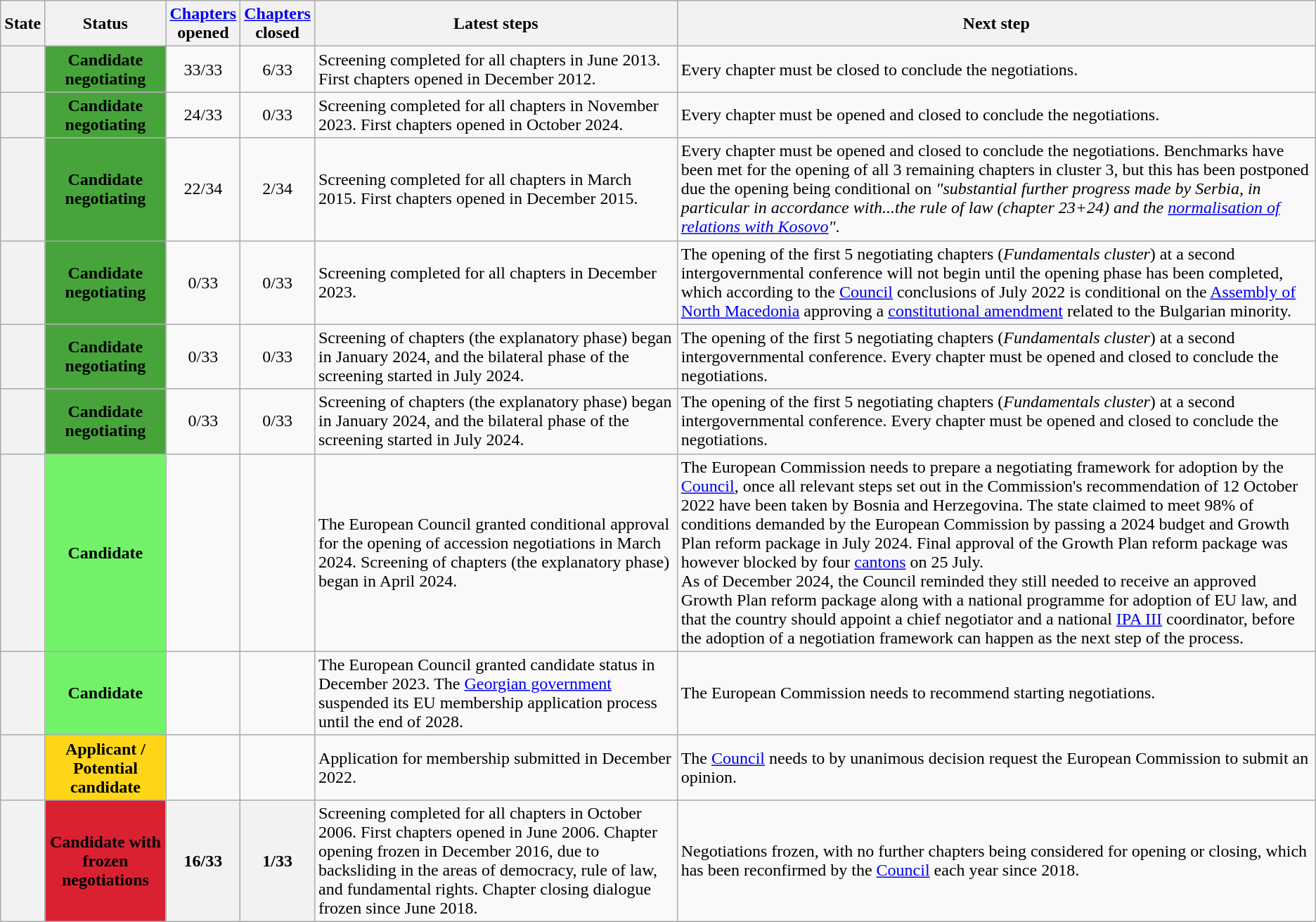<table class="wikitable">
<tr>
<th>State</th>
<th>Status</th>
<th><a href='#'>Chapters</a><br>opened</th>
<th><a href='#'>Chapters</a><br>closed</th>
<th>Latest steps</th>
<th>Next step</th>
</tr>
<tr>
<th style="text-align:left"><br></th>
<td style="text-align:center; background:#46a43b"><strong>Candidate negotiating</strong><br></td>
<td style="text-align:center">33/33</td>
<td style="text-align:center">6/33</td>
<td>Screening completed for all chapters in June 2013. First chapters opened in December 2012.</td>
<td>Every chapter must be closed to conclude the negotiations.</td>
</tr>
<tr>
<th style="text-align:left"><br></th>
<td style="text-align:center; background:#46a43b"><strong>Candidate negotiating</strong><br></td>
<td style="text-align:center">24/33</td>
<td style="text-align:center">0/33</td>
<td>Screening completed for all chapters in November 2023. First chapters opened in October 2024.</td>
<td>Every chapter must be opened and closed to conclude the negotiations.</td>
</tr>
<tr>
<th style="text-align:left"><br></th>
<td style="text-align:center; background:#46a43b"><strong>Candidate negotiating</strong><br></td>
<td style="text-align:center">22/34</td>
<td style="text-align:center">2/34</td>
<td>Screening completed for all chapters in March 2015. First chapters opened in December 2015.</td>
<td>Every chapter must be opened and closed to conclude the negotiations. Benchmarks have been met for the opening of all 3 remaining chapters in cluster 3, but this has been postponed due the opening being conditional on <em>"substantial further progress made by Serbia, in particular in accordance with...the rule of law (chapter 23+24) and the <a href='#'>normalisation of relations with Kosovo</a>"</em>.</td>
</tr>
<tr>
<th style="text-align:left"><br></th>
<td style="text-align:center; background:#46a43b"><strong>Candidate negotiating</strong><br></td>
<td style="text-align:center">0/33</td>
<td style="text-align:center">0/33</td>
<td>Screening completed for all chapters in December 2023.</td>
<td>The opening of the first 5 negotiating chapters (<em>Fundamentals cluster</em>) at a second intergovernmental conference will not begin until the opening phase has been completed, which according to the <a href='#'>Council</a> conclusions of July 2022 is conditional on the <a href='#'>Assembly of North Macedonia</a> approving a <a href='#'>constitutional amendment</a> related to the Bulgarian minority.</td>
</tr>
<tr>
<th style="text-align:left"><br><br></th>
<td style="text-align:center; background:#46a43b"><strong>Candidate negotiating</strong><br></td>
<td style="text-align:center">0/33</td>
<td style="text-align:center">0/33</td>
<td>Screening of chapters (the explanatory phase) began in January 2024, and the bilateral phase of the screening started in July 2024.</td>
<td>The opening of the first 5 negotiating chapters (<em>Fundamentals cluster</em>) at a second intergovernmental conference. Every chapter must be opened and closed to conclude the negotiations.</td>
</tr>
<tr>
<th style="text-align:left"><br><br></th>
<td style="text-align:center; background:#46a43b"><strong>Candidate negotiating</strong><br></td>
<td style="text-align:center">0/33</td>
<td style="text-align:center">0/33</td>
<td>Screening of chapters (the explanatory phase) began in January 2024, and the bilateral phase of the screening started in July 2024.</td>
<td>The opening of the first 5 negotiating chapters (<em>Fundamentals cluster</em>) at a second intergovernmental conference. Every chapter must be opened and closed to conclude the negotiations.</td>
</tr>
<tr>
<th style="text-align:left"><br></th>
<td style="text-align:center; background:#71f268"><strong>Candidate</strong><br></td>
<td></td>
<td></td>
<td>The European Council granted conditional approval for the opening of accession negotiations in March 2024. Screening of chapters (the explanatory phase) began in April 2024.</td>
<td>The European Commission needs to prepare a negotiating framework for adoption by the <a href='#'>Council</a>, once all relevant steps set out in the Commission's recommendation of 12 October 2022 have been taken by Bosnia and Herzegovina. The state claimed to meet 98% of conditions demanded by the European Commission by passing a 2024 budget and Growth Plan reform package in July 2024. Final approval of the Growth Plan reform package was however blocked by four <a href='#'>cantons</a> on 25 July.<br>As of December 2024, the Council reminded they still needed to receive an approved Growth Plan reform package along with a national programme for adoption of EU law, and that the country should appoint a chief negotiator and a national <a href='#'>IPA III</a> coordinator, before the adoption of a negotiation framework can happen as the next step of the process.</td>
</tr>
<tr>
<th style="text-align:left"><br><br></th>
<td style="text-align:center; background:#71f268"><strong>Candidate</strong><br></td>
<td></td>
<td></td>
<td>The European Council granted candidate status in December 2023. The <a href='#'>Georgian government</a> suspended its EU membership application process until the end of 2028.</td>
<td>The European Commission needs to recommend starting negotiations.</td>
</tr>
<tr>
<th style="text-align:left"><br></th>
<td style="text-align:center; background:#ffd617"><strong>Applicant / Potential candidate</strong></td>
<td></td>
<td></td>
<td>Application for membership submitted in December 2022.</td>
<td>The <a href='#'>Council</a> needs to by unanimous decision request the European Commission to submit an opinion.</td>
</tr>
<tr>
<th style="text-align:left"><br><br></th>
<td style="text-align:center; background:#da2131"><strong>Candidate with frozen negotiations</strong><br></td>
<th style="text-align:center">16/33</th>
<th style="text-align:center">1/33</th>
<td>Screening completed for all chapters in October 2006. First chapters opened in June 2006. Chapter opening frozen in December 2016, due to backsliding in the areas of democracy, rule of law, and fundamental rights. Chapter closing dialogue frozen since June 2018.</td>
<td>Negotiations frozen, with no further chapters being considered for opening or closing, which has been reconfirmed by the <a href='#'>Council</a> each year since 2018.</td>
</tr>
</table>
